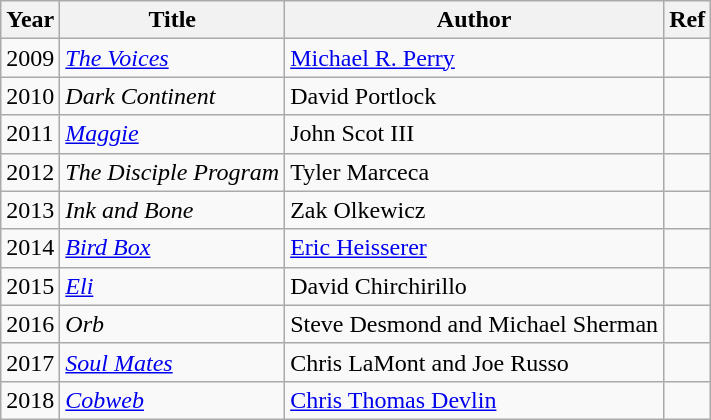<table class="wikitable">
<tr>
<th>Year</th>
<th>Title</th>
<th>Author</th>
<th>Ref</th>
</tr>
<tr>
<td>2009</td>
<td><em><a href='#'>The Voices</a></em></td>
<td><a href='#'>Michael R. Perry</a></td>
<td></td>
</tr>
<tr>
<td>2010</td>
<td><em>Dark Continent</em></td>
<td>David Portlock</td>
<td></td>
</tr>
<tr>
<td>2011</td>
<td><em><a href='#'>Maggie</a></em></td>
<td>John Scot III</td>
<td></td>
</tr>
<tr>
<td>2012</td>
<td><em>The Disciple Program</em></td>
<td>Tyler Marceca</td>
<td></td>
</tr>
<tr>
<td>2013</td>
<td><em>Ink and Bone</em></td>
<td>Zak Olkewicz</td>
<td></td>
</tr>
<tr>
<td>2014</td>
<td><em><a href='#'>Bird Box</a></em></td>
<td><a href='#'>Eric Heisserer</a></td>
<td></td>
</tr>
<tr>
<td>2015</td>
<td><em><a href='#'>Eli</a></em></td>
<td>David Chirchirillo</td>
<td></td>
</tr>
<tr>
<td>2016</td>
<td><em>Orb</em></td>
<td>Steve Desmond and Michael Sherman</td>
<td></td>
</tr>
<tr>
<td>2017</td>
<td><em><a href='#'>Soul Mates</a></em></td>
<td>Chris LaMont and Joe Russo</td>
<td></td>
</tr>
<tr>
<td>2018</td>
<td><em><a href='#'>Cobweb</a></em></td>
<td><a href='#'>Chris Thomas Devlin</a></td>
<td></td>
</tr>
</table>
